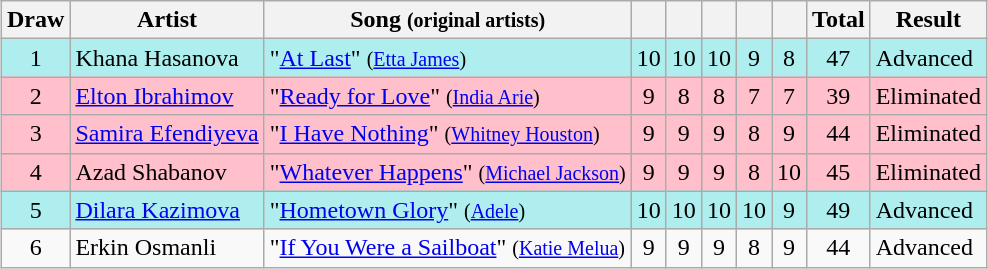<table class="sortable wikitable" style="margin: 1em auto 1em auto; text-align:center;">
<tr>
<th>Draw</th>
<th>Artist</th>
<th>Song <small>(original artists)</small></th>
<th><small></small></th>
<th><small></small></th>
<th><small></small></th>
<th><small></small></th>
<th><small></small></th>
<th>Total</th>
<th>Result</th>
</tr>
<tr style="background:paleturquoise;">
<td>1</td>
<td align="left">Khana Hasanova</td>
<td align="left">"<a href='#'>At Last</a>" <small>(<a href='#'>Etta James</a>)</small></td>
<td>10</td>
<td>10</td>
<td>10</td>
<td>9</td>
<td>8</td>
<td>47</td>
<td align="left">Advanced</td>
</tr>
<tr style="background:pink;">
<td>2</td>
<td align="left"><a href='#'>Elton Ibrahimov</a></td>
<td align="left">"<a href='#'>Ready for Love</a>" <small>(<a href='#'>India Arie</a>)</small></td>
<td>9</td>
<td>8</td>
<td>8</td>
<td>7</td>
<td>7</td>
<td>39</td>
<td align="left">Eliminated</td>
</tr>
<tr style="background:pink;">
<td>3</td>
<td align="left"><a href='#'>Samira Efendiyeva</a></td>
<td align="left">"<a href='#'>I Have Nothing</a>" <small>(<a href='#'>Whitney Houston</a>)</small></td>
<td>9</td>
<td>9</td>
<td>9</td>
<td>8</td>
<td>9</td>
<td>44</td>
<td align="left">Eliminated</td>
</tr>
<tr style="background:pink;">
<td>4</td>
<td align="left">Azad Shabanov</td>
<td align="left">"<a href='#'>Whatever Happens</a>" <small>(<a href='#'>Michael Jackson</a>)</small></td>
<td>9</td>
<td>9</td>
<td>9</td>
<td>8</td>
<td>10</td>
<td>45</td>
<td align="left">Eliminated</td>
</tr>
<tr style="background:paleturquoise;">
<td>5</td>
<td align="left"><a href='#'>Dilara Kazimova</a></td>
<td align="left">"<a href='#'>Hometown Glory</a>" <small>(<a href='#'>Adele</a>)</small></td>
<td>10</td>
<td>10</td>
<td>10</td>
<td>10</td>
<td>9</td>
<td>49</td>
<td align="left">Advanced</td>
</tr>
<tr>
<td>6</td>
<td align="left">Erkin Osmanli</td>
<td align="left">"<a href='#'>If You Were a Sailboat</a>" <small>(<a href='#'>Katie Melua</a>)</small></td>
<td>9</td>
<td>9</td>
<td>9</td>
<td>8</td>
<td>9</td>
<td>44</td>
<td align="left">Advanced</td>
</tr>
</table>
